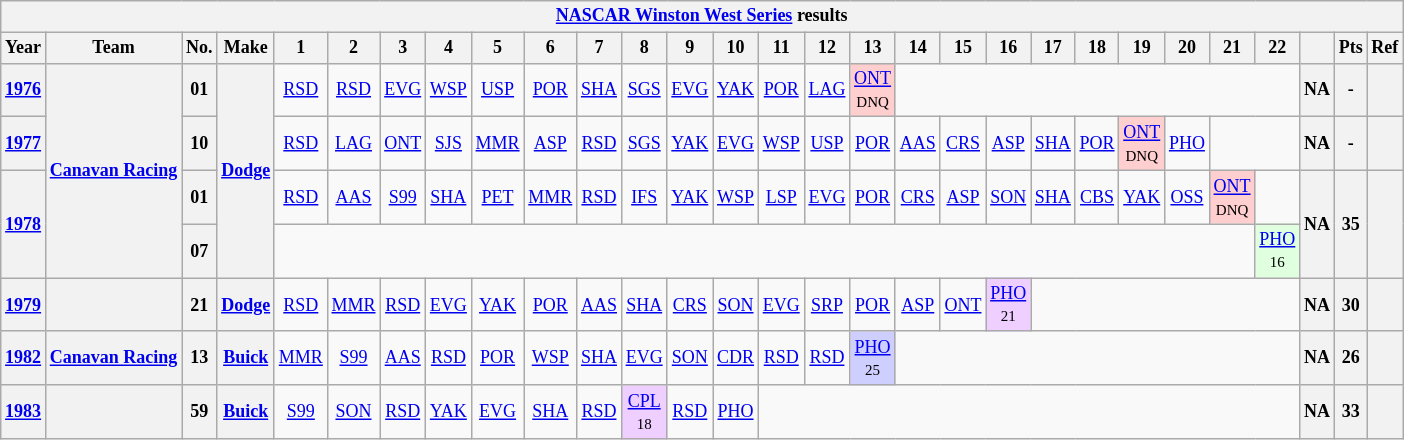<table class="wikitable" style="text-align:center; font-size:75%">
<tr>
<th colspan=36><a href='#'>NASCAR Winston West Series</a> results</th>
</tr>
<tr>
<th>Year</th>
<th>Team</th>
<th>No.</th>
<th>Make</th>
<th>1</th>
<th>2</th>
<th>3</th>
<th>4</th>
<th>5</th>
<th>6</th>
<th>7</th>
<th>8</th>
<th>9</th>
<th>10</th>
<th>11</th>
<th>12</th>
<th>13</th>
<th>14</th>
<th>15</th>
<th>16</th>
<th>17</th>
<th>18</th>
<th>19</th>
<th>20</th>
<th>21</th>
<th>22</th>
<th></th>
<th>Pts</th>
<th>Ref</th>
</tr>
<tr>
<th><a href='#'>1976</a></th>
<th rowspan=4><a href='#'>Canavan Racing</a></th>
<th>01</th>
<th rowspan=4><a href='#'>Dodge</a></th>
<td><a href='#'>RSD</a></td>
<td><a href='#'>RSD</a></td>
<td><a href='#'>EVG</a></td>
<td><a href='#'>WSP</a></td>
<td><a href='#'>USP</a></td>
<td><a href='#'>POR</a></td>
<td><a href='#'>SHA</a></td>
<td><a href='#'>SGS</a></td>
<td><a href='#'>EVG</a></td>
<td><a href='#'>YAK</a></td>
<td><a href='#'>POR</a></td>
<td><a href='#'>LAG</a></td>
<td style="background:#FFCFCF;"><a href='#'>ONT</a><br><small>DNQ</small></td>
<td colspan=9></td>
<th>NA</th>
<th>-</th>
<th></th>
</tr>
<tr>
<th><a href='#'>1977</a></th>
<th>10</th>
<td><a href='#'>RSD</a></td>
<td><a href='#'>LAG</a></td>
<td><a href='#'>ONT</a></td>
<td><a href='#'>SJS</a></td>
<td><a href='#'>MMR</a></td>
<td><a href='#'>ASP</a></td>
<td><a href='#'>RSD</a></td>
<td><a href='#'>SGS</a></td>
<td><a href='#'>YAK</a></td>
<td><a href='#'>EVG</a></td>
<td><a href='#'>WSP</a></td>
<td><a href='#'>USP</a></td>
<td><a href='#'>POR</a></td>
<td><a href='#'>AAS</a></td>
<td><a href='#'>CRS</a></td>
<td><a href='#'>ASP</a></td>
<td><a href='#'>SHA</a></td>
<td><a href='#'>POR</a></td>
<td style="background:#FFCFCF;"><a href='#'>ONT</a><br><small>DNQ</small></td>
<td><a href='#'>PHO</a></td>
<td colspan=2></td>
<th>NA</th>
<th>-</th>
<th></th>
</tr>
<tr>
<th rowspan=2><a href='#'>1978</a></th>
<th>01</th>
<td><a href='#'>RSD</a></td>
<td><a href='#'>AAS</a></td>
<td><a href='#'>S99</a></td>
<td><a href='#'>SHA</a></td>
<td><a href='#'>PET</a></td>
<td><a href='#'>MMR</a></td>
<td><a href='#'>RSD</a></td>
<td><a href='#'>IFS</a></td>
<td><a href='#'>YAK</a></td>
<td><a href='#'>WSP</a></td>
<td><a href='#'>LSP</a></td>
<td><a href='#'>EVG</a></td>
<td><a href='#'>POR</a></td>
<td><a href='#'>CRS</a></td>
<td><a href='#'>ASP</a></td>
<td><a href='#'>SON</a></td>
<td><a href='#'>SHA</a></td>
<td><a href='#'>CBS</a></td>
<td><a href='#'>YAK</a></td>
<td><a href='#'>OSS</a></td>
<td style="background:#FFCFCF;"><a href='#'>ONT</a><br><small>DNQ</small></td>
<td></td>
<th rowspan=2>NA</th>
<th rowspan=2>35</th>
<th rowspan=2></th>
</tr>
<tr>
<th>07</th>
<td colspan=21></td>
<td style="background:#DFFFDF;"><a href='#'>PHO</a><br><small>16</small></td>
</tr>
<tr>
<th><a href='#'>1979</a></th>
<th></th>
<th>21</th>
<th><a href='#'>Dodge</a></th>
<td><a href='#'>RSD</a></td>
<td><a href='#'>MMR</a></td>
<td><a href='#'>RSD</a></td>
<td><a href='#'>EVG</a></td>
<td><a href='#'>YAK</a></td>
<td><a href='#'>POR</a></td>
<td><a href='#'>AAS</a></td>
<td><a href='#'>SHA</a></td>
<td><a href='#'>CRS</a></td>
<td><a href='#'>SON</a></td>
<td><a href='#'>EVG</a></td>
<td><a href='#'>SRP</a></td>
<td><a href='#'>POR</a></td>
<td><a href='#'>ASP</a></td>
<td><a href='#'>ONT</a></td>
<td style="background:#EFCFFF;"><a href='#'>PHO</a><br><small>21</small></td>
<td colspan=6></td>
<th>NA</th>
<th>30</th>
<th></th>
</tr>
<tr>
<th><a href='#'>1982</a></th>
<th><a href='#'>Canavan Racing</a></th>
<th>13</th>
<th><a href='#'>Buick</a></th>
<td><a href='#'>MMR</a></td>
<td><a href='#'>S99</a></td>
<td><a href='#'>AAS</a></td>
<td><a href='#'>RSD</a></td>
<td><a href='#'>POR</a></td>
<td><a href='#'>WSP</a></td>
<td><a href='#'>SHA</a></td>
<td><a href='#'>EVG</a></td>
<td><a href='#'>SON</a></td>
<td><a href='#'>CDR</a></td>
<td><a href='#'>RSD</a></td>
<td><a href='#'>RSD</a></td>
<td style="background:#CFCFFF;"><a href='#'>PHO</a><br><small>25</small></td>
<td colspan=9></td>
<th>NA</th>
<th>26</th>
<th></th>
</tr>
<tr>
<th><a href='#'>1983</a></th>
<th></th>
<th>59</th>
<th><a href='#'>Buick</a></th>
<td><a href='#'>S99</a></td>
<td><a href='#'>SON</a></td>
<td><a href='#'>RSD</a></td>
<td><a href='#'>YAK</a></td>
<td><a href='#'>EVG</a></td>
<td><a href='#'>SHA</a></td>
<td><a href='#'>RSD</a></td>
<td style="background:#EFCFFF;"><a href='#'>CPL</a><br><small>18</small></td>
<td><a href='#'>RSD</a></td>
<td><a href='#'>PHO</a></td>
<td colspan=12></td>
<th>NA</th>
<th>33</th>
<th></th>
</tr>
</table>
